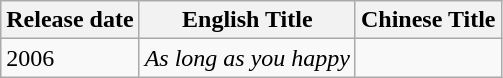<table class="wikitable">
<tr>
<th>Release date</th>
<th>English Title</th>
<th>Chinese Title</th>
</tr>
<tr>
<td>2006</td>
<td><em>As long as you happy</em></td>
<td></td>
</tr>
</table>
